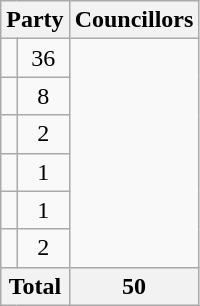<table class="wikitable">
<tr>
<th colspan=2>Party</th>
<th>Councillors</th>
</tr>
<tr>
<td></td>
<td align=center>36</td>
</tr>
<tr>
<td></td>
<td align=center>8</td>
</tr>
<tr>
<td></td>
<td align=center>2</td>
</tr>
<tr>
<td></td>
<td align=center>1</td>
</tr>
<tr>
<td></td>
<td align=center>1</td>
</tr>
<tr>
<td></td>
<td align=center>2</td>
</tr>
<tr>
<th colspan=2>Total</th>
<th>50</th>
</tr>
</table>
